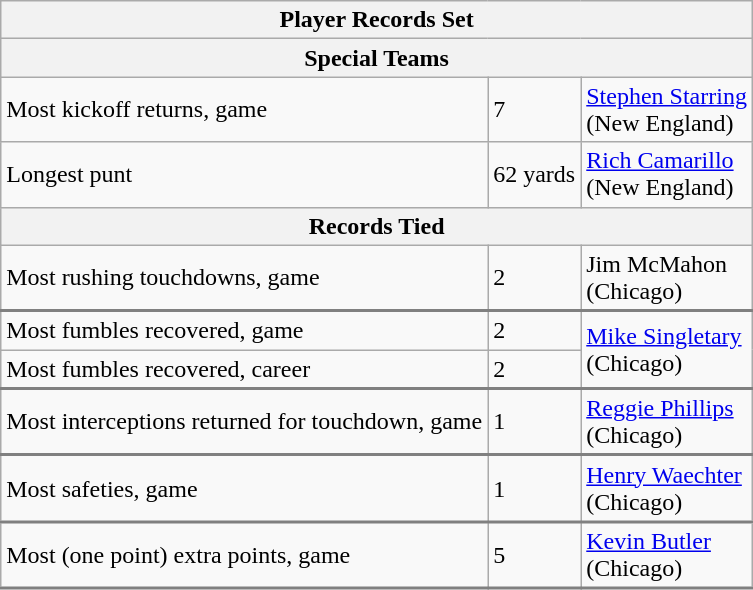<table class="wikitable">
<tr>
<th colspan=3>Player Records Set</th>
</tr>
<tr>
<th colspan=3>Special Teams</th>
</tr>
<tr>
<td>Most kickoff returns, game</td>
<td>7</td>
<td><a href='#'>Stephen Starring</a><br>(New England)</td>
</tr>
<tr>
<td>Longest punt</td>
<td>62 yards</td>
<td><a href='#'>Rich Camarillo</a><br>(New England)</td>
</tr>
<tr>
<th colspan=3>Records Tied</th>
</tr>
<tr style="border-bottom: 2px solid gray">
<td>Most rushing touchdowns, game</td>
<td>2</td>
<td>Jim McMahon<br>(Chicago)</td>
</tr>
<tr>
<td>Most fumbles recovered, game</td>
<td>2</td>
<td rowspan=2><a href='#'>Mike Singletary</a><br>(Chicago)</td>
</tr>
<tr style="border-bottom: 2px solid gray">
<td>Most fumbles recovered, career</td>
<td>2</td>
</tr>
<tr style="border-bottom: 2px solid gray">
<td>Most interceptions returned for touchdown, game</td>
<td>1</td>
<td><a href='#'>Reggie Phillips</a><br>(Chicago)</td>
</tr>
<tr style="border-bottom: 2px solid gray">
<td>Most safeties, game</td>
<td>1</td>
<td><a href='#'>Henry Waechter</a><br>(Chicago)</td>
</tr>
<tr style="border-bottom: 2px solid gray">
<td>Most (one point) extra points, game</td>
<td>5</td>
<td><a href='#'>Kevin Butler</a><br>(Chicago)</td>
</tr>
</table>
